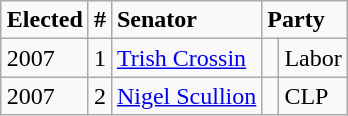<table class="wikitable" style="float:right">
<tr>
<td><strong>Elected</strong></td>
<td><strong>#</strong></td>
<td><strong>Senator</strong></td>
<td colspan="2"><strong>Party</strong></td>
</tr>
<tr>
<td>2007</td>
<td>1</td>
<td><a href='#'>Trish Crossin</a></td>
<td> </td>
<td>Labor</td>
</tr>
<tr>
<td>2007</td>
<td>2</td>
<td><a href='#'>Nigel Scullion</a></td>
<td> </td>
<td>CLP</td>
</tr>
</table>
